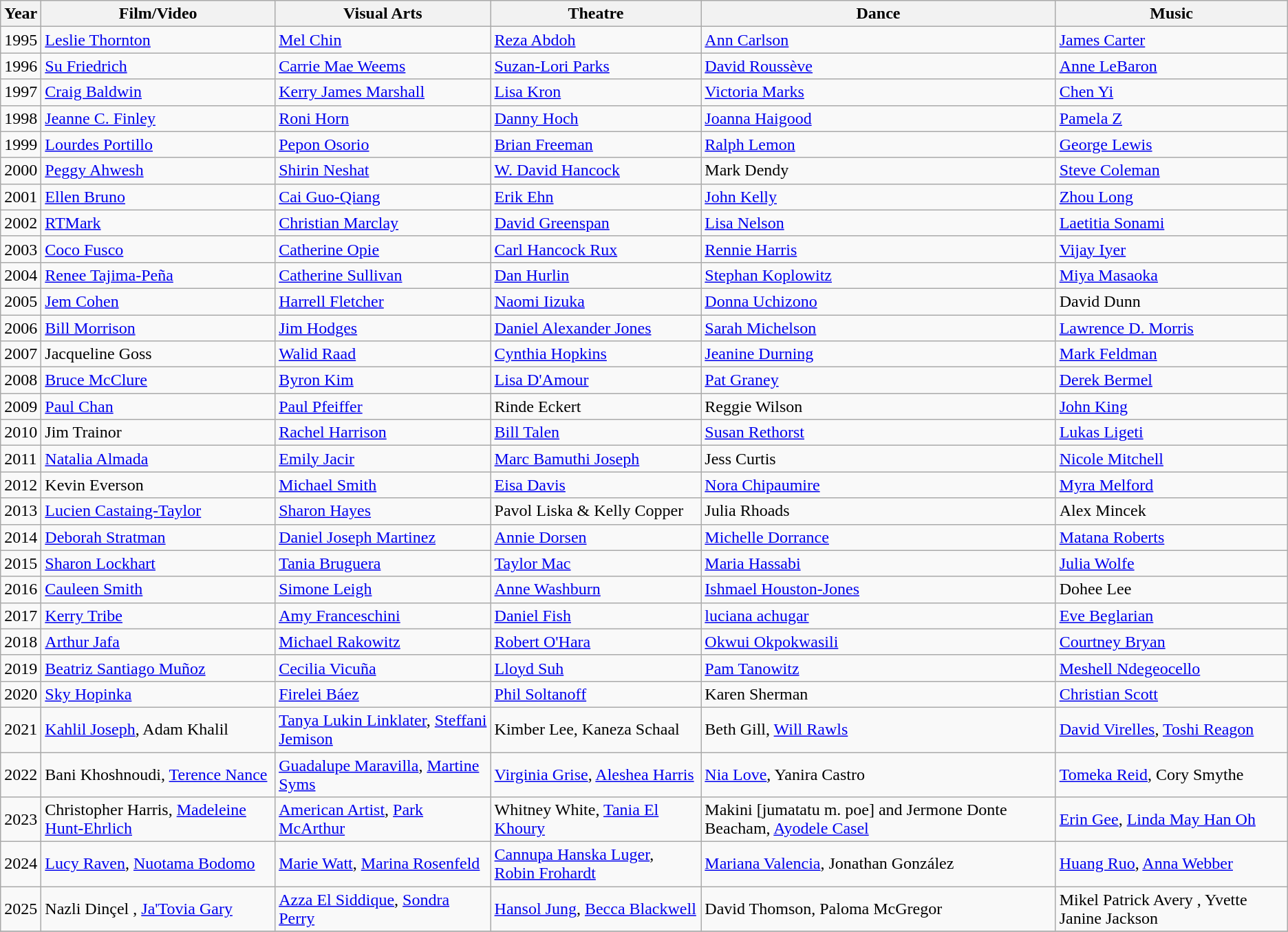<table class="wikitable">
<tr>
<th>Year</th>
<th>Film/Video</th>
<th>Visual Arts</th>
<th>Theatre</th>
<th>Dance</th>
<th>Music</th>
</tr>
<tr>
<td>1995</td>
<td><a href='#'>Leslie Thornton</a></td>
<td><a href='#'>Mel Chin</a></td>
<td><a href='#'>Reza Abdoh</a></td>
<td><a href='#'>Ann Carlson</a></td>
<td><a href='#'>James Carter</a></td>
</tr>
<tr>
<td>1996</td>
<td><a href='#'>Su Friedrich</a></td>
<td><a href='#'>Carrie Mae Weems</a></td>
<td><a href='#'>Suzan-Lori Parks</a></td>
<td><a href='#'>David Roussève</a></td>
<td><a href='#'>Anne LeBaron</a></td>
</tr>
<tr>
<td>1997</td>
<td><a href='#'>Craig Baldwin</a></td>
<td><a href='#'>Kerry James Marshall</a></td>
<td><a href='#'>Lisa Kron</a></td>
<td><a href='#'>Victoria Marks</a></td>
<td><a href='#'>Chen Yi</a></td>
</tr>
<tr>
<td>1998</td>
<td><a href='#'>Jeanne C. Finley</a></td>
<td><a href='#'>Roni Horn</a></td>
<td><a href='#'>Danny Hoch</a></td>
<td><a href='#'>Joanna Haigood</a></td>
<td><a href='#'>Pamela Z</a></td>
</tr>
<tr>
<td>1999</td>
<td><a href='#'>Lourdes Portillo</a></td>
<td><a href='#'>Pepon Osorio</a></td>
<td><a href='#'>Brian Freeman</a></td>
<td><a href='#'>Ralph Lemon</a></td>
<td><a href='#'>George Lewis</a></td>
</tr>
<tr>
<td>2000</td>
<td><a href='#'>Peggy Ahwesh</a></td>
<td><a href='#'>Shirin Neshat</a></td>
<td><a href='#'>W. David Hancock</a></td>
<td>Mark Dendy</td>
<td><a href='#'>Steve Coleman</a></td>
</tr>
<tr>
<td>2001</td>
<td><a href='#'>Ellen Bruno</a></td>
<td><a href='#'>Cai Guo-Qiang</a></td>
<td><a href='#'>Erik Ehn</a></td>
<td><a href='#'>John Kelly</a></td>
<td><a href='#'>Zhou Long</a></td>
</tr>
<tr>
<td>2002</td>
<td><a href='#'>RTMark</a></td>
<td><a href='#'>Christian Marclay</a></td>
<td><a href='#'>David Greenspan</a></td>
<td><a href='#'>Lisa Nelson</a></td>
<td><a href='#'>Laetitia Sonami</a></td>
</tr>
<tr>
<td>2003</td>
<td><a href='#'>Coco Fusco</a></td>
<td><a href='#'>Catherine Opie</a></td>
<td><a href='#'>Carl Hancock Rux</a></td>
<td><a href='#'>Rennie Harris</a></td>
<td><a href='#'>Vijay Iyer</a></td>
</tr>
<tr>
<td>2004</td>
<td><a href='#'>Renee Tajima-Peña</a></td>
<td><a href='#'>Catherine Sullivan</a></td>
<td><a href='#'>Dan Hurlin</a></td>
<td><a href='#'>Stephan Koplowitz</a></td>
<td><a href='#'>Miya Masaoka</a></td>
</tr>
<tr>
<td>2005</td>
<td><a href='#'>Jem Cohen</a></td>
<td><a href='#'>Harrell Fletcher</a></td>
<td><a href='#'>Naomi Iizuka</a></td>
<td><a href='#'>Donna Uchizono</a></td>
<td>David Dunn</td>
</tr>
<tr>
<td>2006</td>
<td><a href='#'>Bill Morrison</a></td>
<td><a href='#'>Jim Hodges</a></td>
<td><a href='#'>Daniel Alexander Jones</a></td>
<td><a href='#'>Sarah Michelson</a></td>
<td><a href='#'>Lawrence D. Morris</a></td>
</tr>
<tr>
<td>2007</td>
<td>Jacqueline Goss</td>
<td><a href='#'>Walid Raad</a></td>
<td><a href='#'>Cynthia Hopkins</a></td>
<td><a href='#'>Jeanine Durning</a></td>
<td><a href='#'>Mark Feldman</a></td>
</tr>
<tr>
<td>2008</td>
<td><a href='#'>Bruce McClure</a></td>
<td><a href='#'>Byron Kim</a></td>
<td><a href='#'>Lisa D'Amour</a></td>
<td><a href='#'>Pat Graney</a></td>
<td><a href='#'>Derek Bermel</a></td>
</tr>
<tr>
<td>2009</td>
<td><a href='#'>Paul Chan</a></td>
<td><a href='#'>Paul Pfeiffer</a></td>
<td>Rinde Eckert</td>
<td>Reggie Wilson</td>
<td><a href='#'>John King</a></td>
</tr>
<tr>
<td>2010</td>
<td>Jim Trainor</td>
<td><a href='#'>Rachel Harrison</a></td>
<td><a href='#'>Bill Talen</a></td>
<td><a href='#'>Susan Rethorst</a></td>
<td><a href='#'>Lukas Ligeti</a></td>
</tr>
<tr>
<td>2011</td>
<td><a href='#'>Natalia Almada</a></td>
<td><a href='#'>Emily Jacir</a></td>
<td><a href='#'>Marc Bamuthi Joseph</a></td>
<td>Jess Curtis</td>
<td><a href='#'>Nicole Mitchell</a></td>
</tr>
<tr>
<td>2012</td>
<td>Kevin Everson</td>
<td><a href='#'>Michael Smith</a></td>
<td><a href='#'>Eisa Davis</a></td>
<td><a href='#'>Nora Chipaumire</a></td>
<td><a href='#'>Myra Melford</a></td>
</tr>
<tr>
<td>2013</td>
<td><a href='#'>Lucien Castaing-Taylor</a></td>
<td><a href='#'>Sharon Hayes</a></td>
<td>Pavol Liska & Kelly Copper</td>
<td>Julia Rhoads</td>
<td>Alex Mincek</td>
</tr>
<tr>
<td>2014</td>
<td><a href='#'>Deborah Stratman</a></td>
<td><a href='#'>Daniel Joseph Martinez</a></td>
<td><a href='#'>Annie Dorsen</a></td>
<td><a href='#'>Michelle Dorrance</a></td>
<td><a href='#'>Matana Roberts</a></td>
</tr>
<tr>
<td>2015</td>
<td><a href='#'>Sharon Lockhart</a></td>
<td><a href='#'>Tania Bruguera</a></td>
<td><a href='#'>Taylor Mac</a></td>
<td><a href='#'>Maria Hassabi</a></td>
<td><a href='#'>Julia Wolfe</a></td>
</tr>
<tr>
<td>2016</td>
<td><a href='#'>Cauleen Smith</a></td>
<td><a href='#'>Simone Leigh</a></td>
<td><a href='#'>Anne Washburn</a></td>
<td><a href='#'>Ishmael Houston-Jones</a></td>
<td>Dohee Lee</td>
</tr>
<tr>
<td>2017</td>
<td><a href='#'>Kerry Tribe</a></td>
<td><a href='#'>Amy Franceschini</a></td>
<td><a href='#'>Daniel Fish</a></td>
<td><a href='#'>luciana achugar</a></td>
<td><a href='#'>Eve Beglarian</a></td>
</tr>
<tr>
<td>2018</td>
<td><a href='#'>Arthur Jafa</a></td>
<td><a href='#'>Michael Rakowitz</a></td>
<td><a href='#'>Robert O'Hara</a></td>
<td><a href='#'>Okwui Okpokwasili</a></td>
<td><a href='#'>Courtney Bryan</a></td>
</tr>
<tr>
<td>2019</td>
<td><a href='#'>Beatriz Santiago Muñoz</a></td>
<td><a href='#'>Cecilia Vicuña</a></td>
<td><a href='#'>Lloyd Suh</a></td>
<td><a href='#'>Pam Tanowitz</a></td>
<td><a href='#'>Meshell Ndegeocello</a></td>
</tr>
<tr>
<td>2020</td>
<td><a href='#'>Sky Hopinka</a></td>
<td><a href='#'>Firelei Báez</a></td>
<td><a href='#'>Phil Soltanoff</a></td>
<td>Karen Sherman</td>
<td><a href='#'>Christian Scott</a></td>
</tr>
<tr>
<td>2021</td>
<td><a href='#'>Kahlil Joseph</a>, Adam Khalil</td>
<td><a href='#'>Tanya Lukin Linklater</a>, <a href='#'>Steffani Jemison</a></td>
<td>Kimber Lee, Kaneza Schaal</td>
<td>Beth Gill, <a href='#'>Will Rawls</a></td>
<td><a href='#'>David Virelles</a>, <a href='#'>Toshi Reagon</a></td>
</tr>
<tr>
<td>2022</td>
<td>Bani Khoshnoudi, <a href='#'>Terence Nance</a></td>
<td><a href='#'>Guadalupe Maravilla</a>, <a href='#'>Martine Syms</a></td>
<td><a href='#'>Virginia Grise</a>, <a href='#'>Aleshea Harris</a></td>
<td><a href='#'>Nia Love</a>, Yanira Castro</td>
<td><a href='#'>Tomeka Reid</a>, Cory Smythe</td>
</tr>
<tr>
<td>2023</td>
<td>Christopher Harris, <a href='#'>Madeleine Hunt-Ehrlich</a></td>
<td><a href='#'>American Artist</a>, <a href='#'>Park McArthur</a></td>
<td>Whitney White, <a href='#'>Tania El Khoury</a></td>
<td>Makini [jumatatu m. poe] and Jermone Donte Beacham, <a href='#'>Ayodele Casel</a></td>
<td><a href='#'>Erin Gee</a>, <a href='#'>Linda May Han Oh</a></td>
</tr>
<tr>
<td>2024</td>
<td><a href='#'>Lucy Raven</a>, <a href='#'>Nuotama Bodomo</a></td>
<td><a href='#'>Marie Watt</a>, <a href='#'>Marina Rosenfeld</a></td>
<td><a href='#'>Cannupa Hanska Luger</a>, <a href='#'>Robin Frohardt</a></td>
<td><a href='#'>Mariana Valencia</a>, Jonathan González</td>
<td><a href='#'>Huang Ruo</a>, <a href='#'>Anna Webber</a></td>
</tr>
<tr>
<td>2025</td>
<td>Nazli Dinçel , <a href='#'>Ja'Tovia Gary</a></td>
<td><a href='#'>Azza El Siddique</a>, <a href='#'>Sondra Perry</a></td>
<td><a href='#'>Hansol Jung</a>, <a href='#'>Becca Blackwell</a></td>
<td>David Thomson, Paloma McGregor</td>
<td>Mikel Patrick Avery , Yvette Janine Jackson</td>
</tr>
<tr>
</tr>
</table>
